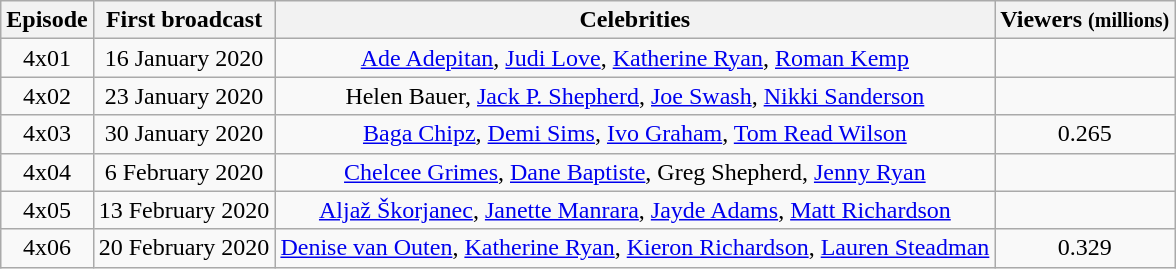<table class="wikitable" style="text-align:center;">
<tr>
<th>Episode</th>
<th>First broadcast</th>
<th>Celebrities</th>
<th>Viewers <small>(millions)</small></th>
</tr>
<tr>
<td>4x01</td>
<td>16 January 2020</td>
<td><a href='#'>Ade Adepitan</a>, <a href='#'>Judi Love</a>, <a href='#'>Katherine Ryan</a>, <a href='#'>Roman Kemp</a></td>
<td></td>
</tr>
<tr>
<td>4x02</td>
<td>23 January 2020</td>
<td>Helen Bauer, <a href='#'>Jack P. Shepherd</a>, <a href='#'>Joe Swash</a>, <a href='#'>Nikki Sanderson</a></td>
<td></td>
</tr>
<tr>
<td>4x03</td>
<td>30 January 2020</td>
<td><a href='#'>Baga Chipz</a>, <a href='#'>Demi Sims</a>, <a href='#'>Ivo Graham</a>, <a href='#'>Tom Read Wilson</a></td>
<td>0.265</td>
</tr>
<tr>
<td>4x04</td>
<td>6 February 2020</td>
<td><a href='#'>Chelcee Grimes</a>, <a href='#'>Dane Baptiste</a>, Greg Shepherd, <a href='#'>Jenny Ryan</a></td>
<td></td>
</tr>
<tr>
<td>4x05</td>
<td>13 February 2020</td>
<td><a href='#'>Aljaž Škorjanec</a>, <a href='#'>Janette Manrara</a>, <a href='#'>Jayde Adams</a>, <a href='#'>Matt Richardson</a></td>
<td></td>
</tr>
<tr>
<td>4x06</td>
<td>20 February 2020</td>
<td><a href='#'>Denise van Outen</a>, <a href='#'>Katherine Ryan</a>, <a href='#'>Kieron Richardson</a>, <a href='#'>Lauren Steadman</a></td>
<td>0.329</td>
</tr>
</table>
